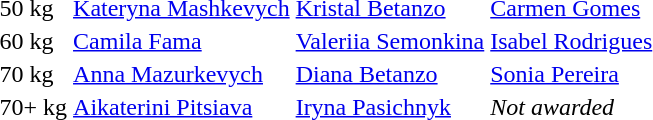<table>
<tr>
<td>50 kg</td>
<td> <a href='#'>Kateryna Mashkevych</a></td>
<td> <a href='#'>Kristal Betanzo</a></td>
<td> <a href='#'>Carmen Gomes</a></td>
</tr>
<tr>
<td>60 kg</td>
<td> <a href='#'>Camila Fama</a></td>
<td> <a href='#'>Valeriia Semonkina</a></td>
<td> <a href='#'>Isabel Rodrigues</a></td>
</tr>
<tr>
<td>70 kg</td>
<td> <a href='#'>Anna Mazurkevych</a></td>
<td> <a href='#'>Diana Betanzo</a></td>
<td> <a href='#'>Sonia Pereira</a></td>
</tr>
<tr>
<td>70+ kg</td>
<td> <a href='#'>Aikaterini Pitsiava</a></td>
<td> <a href='#'>Iryna Pasichnyk</a></td>
<td><em>Not awarded</em></td>
</tr>
</table>
